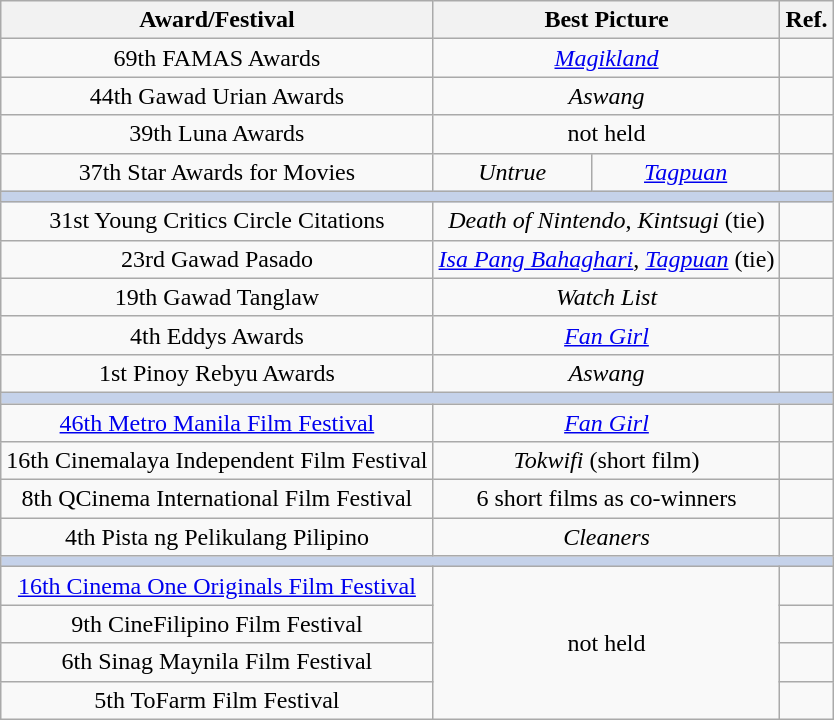<table class="wikitable"  style="text-align:center">
<tr>
<th>Award/Festival</th>
<th colspan=2>Best Picture</th>
<th>Ref.</th>
</tr>
<tr>
<td>69th FAMAS Awards</td>
<td colspan=2><em><a href='#'>Magikland</a></em></td>
<td></td>
</tr>
<tr>
<td>44th Gawad Urian Awards</td>
<td colspan=2><em>Aswang</em></td>
<td></td>
</tr>
<tr>
<td>39th Luna Awards</td>
<td colspan=2>not held</td>
</tr>
<tr>
<td>37th Star Awards for Movies</td>
<td><em>Untrue</em></td>
<td><em><a href='#'>Tagpuan</a></em></td>
<td></td>
</tr>
<tr>
<td style="background:#c5d2ea; text-align:center;" colspan=4></td>
</tr>
<tr>
<td>31st Young Critics Circle Citations</td>
<td colspan=2><em>Death of Nintendo</em>, <em>Kintsugi</em> (tie)</td>
<td></td>
</tr>
<tr>
<td>23rd Gawad Pasado</td>
<td colspan=2><em><a href='#'>Isa Pang Bahaghari</a></em>, <em><a href='#'>Tagpuan</a></em> (tie)</td>
<td></td>
</tr>
<tr>
<td>19th Gawad Tanglaw</td>
<td colspan=2><em>Watch List</em></td>
<td></td>
</tr>
<tr>
<td>4th Eddys Awards</td>
<td colspan=2><em><a href='#'>Fan Girl</a></em></td>
<td></td>
</tr>
<tr>
<td>1st Pinoy Rebyu Awards</td>
<td colspan=2><em>Aswang</em></td>
<td></td>
</tr>
<tr>
<td style="background:#c5d2ea; text-align:center;" colspan=4></td>
</tr>
<tr>
<td><a href='#'>46th Metro Manila Film Festival</a></td>
<td colspan=2><em><a href='#'>Fan Girl</a></em></td>
<td></td>
</tr>
<tr>
<td>16th Cinemalaya Independent Film Festival</td>
<td colspan=2><em>Tokwifi</em> (short film)</td>
<td></td>
</tr>
<tr>
<td>8th QCinema International Film Festival</td>
<td colspan=2>6 short films as co-winners</td>
<td></td>
</tr>
<tr>
<td>4th Pista ng Pelikulang Pilipino</td>
<td colspan=2><em>Cleaners</em></td>
<td></td>
</tr>
<tr>
<td style="background:#c5d2ea; text-align:center;" colspan=4></td>
</tr>
<tr>
<td><a href='#'>16th Cinema One Originals Film Festival</a></td>
<td colspan=2 rowspan=4>not held</td>
<td></td>
</tr>
<tr>
<td>9th CineFilipino Film Festival</td>
<td colspan=2></td>
</tr>
<tr>
<td>6th Sinag Maynila Film Festival</td>
<td colspan=2></td>
</tr>
<tr>
<td>5th ToFarm Film Festival</td>
<td colspan=2></td>
</tr>
</table>
